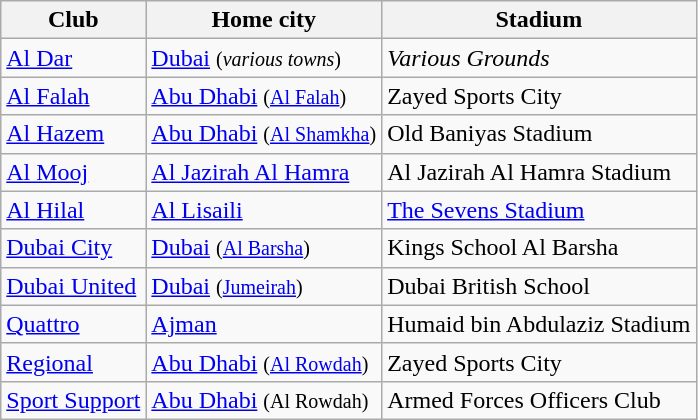<table class="wikitable sortable" style="text-align: left;">
<tr>
<th>Club</th>
<th>Home city</th>
<th>Stadium</th>
</tr>
<tr>
<td><a href='#'>Al Dar</a></td>
<td><a href='#'>Dubai</a> <small>(<em>various towns</em>)</small></td>
<td><em>Various Grounds</em></td>
</tr>
<tr>
<td><a href='#'>Al Falah</a></td>
<td><a href='#'>Abu Dhabi</a> <small>(<a href='#'>Al Falah</a>)</small></td>
<td>Zayed Sports City</td>
</tr>
<tr>
<td><a href='#'>Al Hazem</a></td>
<td><a href='#'>Abu Dhabi</a> <small>(<a href='#'>Al Shamkha</a>)</small></td>
<td>Old Baniyas Stadium</td>
</tr>
<tr>
<td><a href='#'>Al Mooj</a></td>
<td><a href='#'>Al Jazirah Al Hamra</a></td>
<td>Al Jazirah Al Hamra Stadium</td>
</tr>
<tr>
<td><a href='#'>Al Hilal</a></td>
<td><a href='#'>Al Lisaili</a></td>
<td><a href='#'>The Sevens Stadium</a></td>
</tr>
<tr>
<td><a href='#'>Dubai City</a></td>
<td><a href='#'>Dubai</a> <small>(<a href='#'>Al Barsha</a>)</small></td>
<td>Kings School Al Barsha</td>
</tr>
<tr>
<td><a href='#'>Dubai United</a></td>
<td><a href='#'>Dubai</a> <small>(<a href='#'>Jumeirah</a>)</small></td>
<td>Dubai British School</td>
</tr>
<tr>
<td><a href='#'>Quattro</a></td>
<td><a href='#'>Ajman</a></td>
<td>Humaid bin Abdulaziz Stadium</td>
</tr>
<tr>
<td><a href='#'>Regional</a></td>
<td><a href='#'>Abu Dhabi</a> <small>(<a href='#'>Al Rowdah</a>)</small></td>
<td>Zayed Sports City</td>
</tr>
<tr>
<td><a href='#'>Sport Support</a></td>
<td><a href='#'>Abu Dhabi</a> <small>(Al Rowdah)</small></td>
<td>Armed Forces Officers Club</td>
</tr>
</table>
